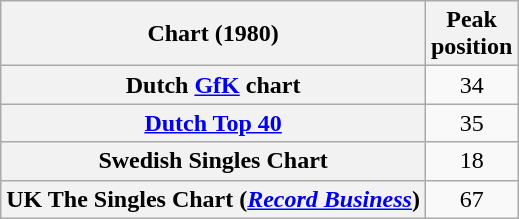<table class="wikitable sortable plainrowheaders" style="text-align:center">
<tr>
<th>Chart (1980)</th>
<th align="center">Peak<br>position</th>
</tr>
<tr>
<th scope="row">Dutch <a href='#'>GfK</a> chart</th>
<td align="center">34</td>
</tr>
<tr>
<th scope="row"><a href='#'>Dutch Top 40</a></th>
<td align="center">35</td>
</tr>
<tr>
<th scope="row">Swedish Singles Chart</th>
<td align="center">18</td>
</tr>
<tr>
<th scope="row">UK The Singles Chart (<em><a href='#'>Record Business</a></em>)</th>
<td style="text-align:center;">67</td>
</tr>
</table>
